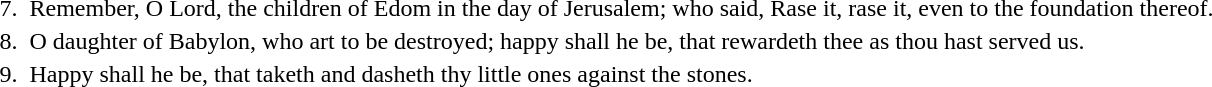<table>
<tr style="vertical-align: top;">
<td>7. </td>
<td>Remember, O Lord, the children of Edom in the day of Jerusalem; who said, Rase it, rase it, even to the foundation thereof.</td>
</tr>
<tr style="vertical-align: top;">
<td>8. </td>
<td>O daughter of Babylon, who art to be destroyed; happy shall he be, that rewardeth thee as thou hast served us.</td>
</tr>
<tr style="vertical-align: top;">
<td>9. </td>
<td>Happy shall he be, that taketh and dasheth thy little ones against the stones.</td>
</tr>
</table>
